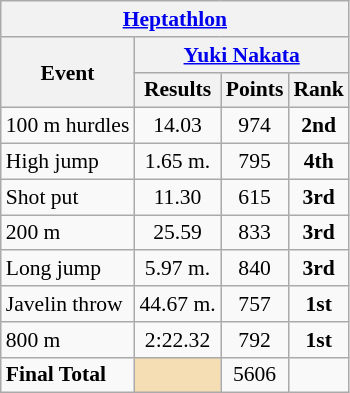<table class=wikitable style="font-size:90%">
<tr>
<th colspan=5><a href='#'>Heptathlon</a></th>
</tr>
<tr>
<th rowspan=2>Event</th>
<th colspan=3><a href='#'>Yuki Nakata</a></th>
</tr>
<tr>
<th>Results</th>
<th>Points</th>
<th>Rank</th>
</tr>
<tr>
<td>100 m hurdles</td>
<td align=center>14.03</td>
<td align=center>974</td>
<td align=center><strong>2nd</strong></td>
</tr>
<tr>
<td>High jump</td>
<td align=center>1.65 m.</td>
<td align=center>795</td>
<td align=center><strong>4th</strong></td>
</tr>
<tr>
<td>Shot put</td>
<td align=center>11.30</td>
<td align=center>615</td>
<td align=center><strong>3rd</strong></td>
</tr>
<tr>
<td>200 m</td>
<td align=center>25.59</td>
<td align=center>833</td>
<td align=center><strong>3rd</strong></td>
</tr>
<tr>
<td>Long jump</td>
<td align=center>5.97 m.</td>
<td align=center>840</td>
<td align=center><strong>3rd</strong></td>
</tr>
<tr>
<td>Javelin throw</td>
<td align=center>44.67 m.</td>
<td align=center>757</td>
<td align=center><strong>1st</strong></td>
</tr>
<tr>
<td>800 m</td>
<td align=center>2:22.32</td>
<td align=center>792</td>
<td align=center><strong>1st</strong></td>
</tr>
<tr>
<td><strong>Final Total</strong></td>
<td bgcolor=wheat></td>
<td align=center>5606</td>
<td align=center></td>
</tr>
</table>
